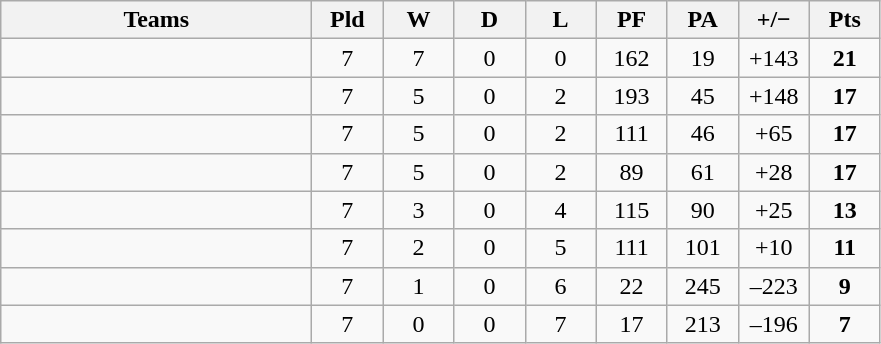<table class="wikitable" style="text-align: center;">
<tr>
<th width="200">Teams</th>
<th width="40">Pld</th>
<th width="40">W</th>
<th width="40">D</th>
<th width="40">L</th>
<th width="40">PF</th>
<th width="40">PA</th>
<th width="40">+/−</th>
<th width="40">Pts</th>
</tr>
<tr>
<td align=left></td>
<td>7</td>
<td>7</td>
<td>0</td>
<td>0</td>
<td>162</td>
<td>19</td>
<td>+143</td>
<td><strong>21</strong></td>
</tr>
<tr>
<td align=left></td>
<td>7</td>
<td>5</td>
<td>0</td>
<td>2</td>
<td>193</td>
<td>45</td>
<td>+148</td>
<td><strong>17</strong></td>
</tr>
<tr>
<td align=left></td>
<td>7</td>
<td>5</td>
<td>0</td>
<td>2</td>
<td>111</td>
<td>46</td>
<td>+65</td>
<td><strong>17</strong></td>
</tr>
<tr>
<td align=left></td>
<td>7</td>
<td>5</td>
<td>0</td>
<td>2</td>
<td>89</td>
<td>61</td>
<td>+28</td>
<td><strong>17</strong></td>
</tr>
<tr>
<td align=left></td>
<td>7</td>
<td>3</td>
<td>0</td>
<td>4</td>
<td>115</td>
<td>90</td>
<td>+25</td>
<td><strong>13</strong></td>
</tr>
<tr>
<td align=left></td>
<td>7</td>
<td>2</td>
<td>0</td>
<td>5</td>
<td>111</td>
<td>101</td>
<td>+10</td>
<td><strong>11</strong></td>
</tr>
<tr>
<td align=left></td>
<td>7</td>
<td>1</td>
<td>0</td>
<td>6</td>
<td>22</td>
<td>245</td>
<td>–223</td>
<td><strong>9</strong></td>
</tr>
<tr>
<td align=left></td>
<td>7</td>
<td>0</td>
<td>0</td>
<td>7</td>
<td>17</td>
<td>213</td>
<td>–196</td>
<td><strong>7</strong></td>
</tr>
</table>
